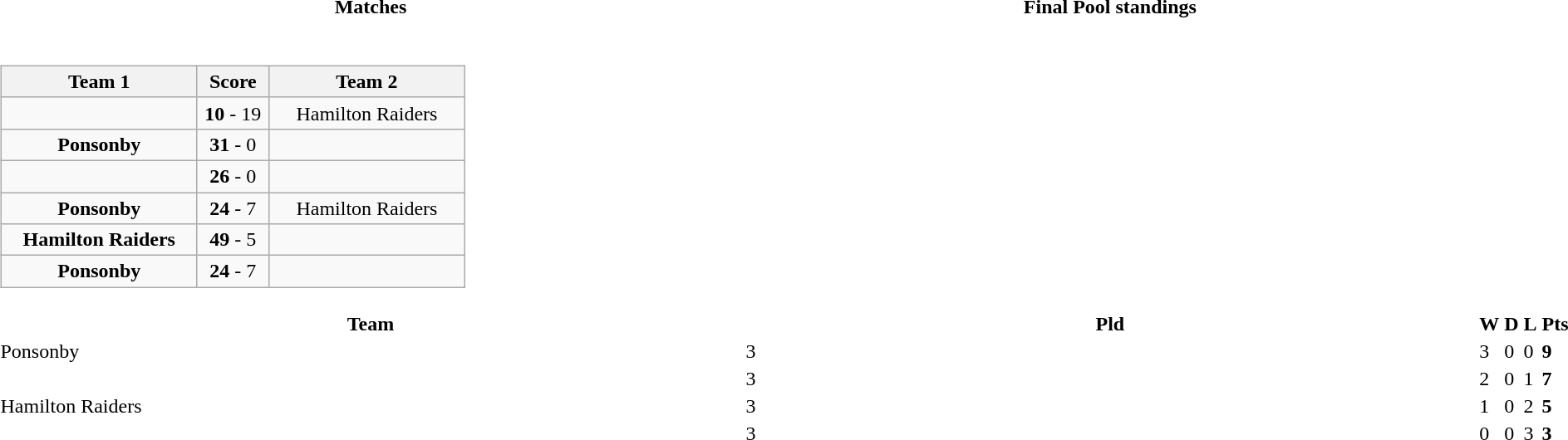<table>
<tr>
<th width = 50%>Matches</th>
<th width = 50%>Final Pool standings</th>
</tr>
<tr>
<td><div><br><table class="wikitable" style="text-align: center;">
<tr>
<th width = 150pt><strong>Team 1</strong></th>
<th width = 50pt><strong>Score</strong></th>
<th width = 150pt><strong>Team 2</strong></th>
</tr>
<tr>
<td><strong></strong></td>
<td><strong>10</strong> - 19</td>
<td>Hamilton Raiders</td>
</tr>
<tr>
<td><strong>Ponsonby</strong></td>
<td><strong>31</strong> - 0</td>
<td></td>
</tr>
<tr>
<td><strong></strong></td>
<td><strong>26</strong> - 0</td>
<td></td>
</tr>
<tr>
<td><strong>Ponsonby</strong></td>
<td><strong>24</strong> - 7</td>
<td>Hamilton Raiders</td>
</tr>
<tr>
<td><strong>Hamilton Raiders</strong></td>
<td><strong>49</strong> - 5</td>
<td></td>
</tr>
<tr>
<td><strong>Ponsonby</strong></td>
<td><strong>24</strong> - 7</td>
<td></td>
</tr>
</table>
</div></td>
<td><div><br></td>
</tr>
<tr>
<th width="200">Team</th>
<th width="40">Pld</th>
<th width="40">W</th>
<th width="40">D</th>
<th width="40">L</th>
<th width="40">Pts</th>
</tr>
<tr>
<td align=left>Ponsonby</td>
<td>3</td>
<td>3</td>
<td>0</td>
<td>0</td>
<td><strong>9</strong></td>
</tr>
<tr>
<td align=left></td>
<td>3</td>
<td>2</td>
<td>0</td>
<td>1</td>
<td><strong>7</strong></td>
</tr>
<tr>
<td align=left>Hamilton Raiders</td>
<td>3</td>
<td>1</td>
<td>0</td>
<td>2</td>
<td><strong>5</strong></td>
</tr>
<tr>
<td align=left></td>
<td>3</td>
<td>0</td>
<td>0</td>
<td>3</td>
<td><strong>3</strong></td>
</tr>
</table>
